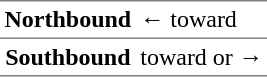<table border="1" cellspacing="0" cellpadding="3" frame="hsides" rules="rows">
<tr>
<th><span>Northbound</span></th>
<td>←  toward </td>
</tr>
<tr>
<th><span>Southbound</span></th>
<td>  toward  or  →</td>
</tr>
</table>
